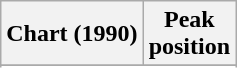<table class="wikitable sortable">
<tr>
<th align="left">Chart (1990)</th>
<th align="center">Peak<br>position</th>
</tr>
<tr>
</tr>
<tr>
</tr>
</table>
